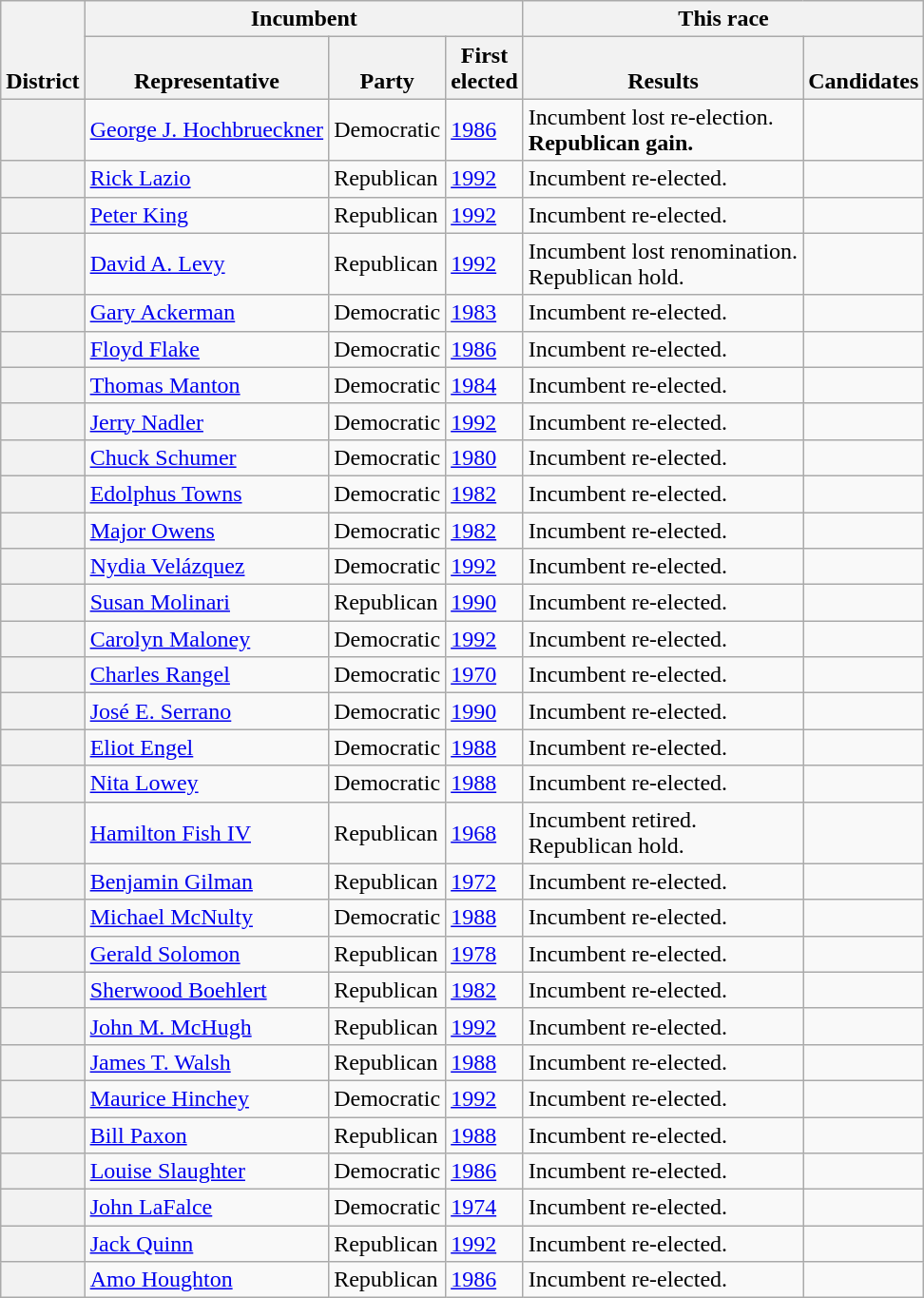<table class=wikitable>
<tr valign=bottom>
<th rowspan=2>District</th>
<th colspan=3>Incumbent</th>
<th colspan=2>This race</th>
</tr>
<tr valign=bottom>
<th>Representative</th>
<th>Party</th>
<th>First<br>elected</th>
<th>Results</th>
<th>Candidates</th>
</tr>
<tr>
<th></th>
<td><a href='#'>George J. Hochbrueckner</a></td>
<td>Democratic</td>
<td><a href='#'>1986</a></td>
<td>Incumbent lost re-election.<br><strong>Republican gain.</strong></td>
<td nowrap></td>
</tr>
<tr>
<th></th>
<td><a href='#'>Rick Lazio</a></td>
<td>Republican</td>
<td><a href='#'>1992</a></td>
<td>Incumbent re-elected.</td>
<td nowrap></td>
</tr>
<tr>
<th></th>
<td><a href='#'>Peter King</a></td>
<td>Republican</td>
<td><a href='#'>1992</a></td>
<td>Incumbent re-elected.</td>
<td nowrap></td>
</tr>
<tr>
<th></th>
<td><a href='#'>David A. Levy</a></td>
<td>Republican</td>
<td><a href='#'>1992</a></td>
<td>Incumbent lost renomination.<br>Republican hold.</td>
<td nowrap></td>
</tr>
<tr>
<th></th>
<td><a href='#'>Gary Ackerman</a></td>
<td>Democratic</td>
<td><a href='#'>1983</a></td>
<td>Incumbent re-elected.</td>
<td nowrap></td>
</tr>
<tr>
<th></th>
<td><a href='#'>Floyd Flake</a></td>
<td>Democratic</td>
<td><a href='#'>1986</a></td>
<td>Incumbent re-elected.</td>
<td nowrap></td>
</tr>
<tr>
<th></th>
<td><a href='#'>Thomas Manton</a></td>
<td>Democratic</td>
<td><a href='#'>1984</a></td>
<td>Incumbent re-elected.</td>
<td nowrap></td>
</tr>
<tr>
<th></th>
<td><a href='#'>Jerry Nadler</a></td>
<td>Democratic</td>
<td><a href='#'>1992</a></td>
<td>Incumbent re-elected.</td>
<td nowrap></td>
</tr>
<tr>
<th></th>
<td><a href='#'>Chuck Schumer</a></td>
<td>Democratic</td>
<td><a href='#'>1980</a></td>
<td>Incumbent re-elected.</td>
<td nowrap></td>
</tr>
<tr>
<th></th>
<td><a href='#'>Edolphus Towns</a></td>
<td>Democratic</td>
<td><a href='#'>1982</a></td>
<td>Incumbent re-elected.</td>
<td nowrap></td>
</tr>
<tr>
<th></th>
<td><a href='#'>Major Owens</a></td>
<td>Democratic</td>
<td><a href='#'>1982</a></td>
<td>Incumbent re-elected.</td>
<td nowrap></td>
</tr>
<tr>
<th></th>
<td><a href='#'>Nydia Velázquez</a></td>
<td>Democratic</td>
<td><a href='#'>1992</a></td>
<td>Incumbent re-elected.</td>
<td nowrap></td>
</tr>
<tr>
<th></th>
<td><a href='#'>Susan Molinari</a></td>
<td>Republican</td>
<td><a href='#'>1990</a></td>
<td>Incumbent re-elected.</td>
<td nowrap></td>
</tr>
<tr>
<th></th>
<td><a href='#'>Carolyn Maloney</a></td>
<td>Democratic</td>
<td><a href='#'>1992</a></td>
<td>Incumbent re-elected.</td>
<td nowrap></td>
</tr>
<tr>
<th></th>
<td><a href='#'>Charles Rangel</a></td>
<td>Democratic</td>
<td><a href='#'>1970</a></td>
<td>Incumbent re-elected.</td>
<td nowrap></td>
</tr>
<tr>
<th></th>
<td><a href='#'>José E. Serrano</a></td>
<td>Democratic</td>
<td><a href='#'>1990</a></td>
<td>Incumbent re-elected.</td>
<td nowrap></td>
</tr>
<tr>
<th></th>
<td><a href='#'>Eliot Engel</a></td>
<td>Democratic</td>
<td><a href='#'>1988</a></td>
<td>Incumbent re-elected.</td>
<td nowrap></td>
</tr>
<tr>
<th></th>
<td><a href='#'>Nita Lowey</a></td>
<td>Democratic</td>
<td><a href='#'>1988</a></td>
<td>Incumbent re-elected.</td>
<td nowrap></td>
</tr>
<tr>
<th></th>
<td><a href='#'>Hamilton Fish IV</a></td>
<td>Republican</td>
<td><a href='#'>1968</a></td>
<td>Incumbent retired.<br>Republican hold.</td>
<td nowrap></td>
</tr>
<tr>
<th></th>
<td><a href='#'>Benjamin Gilman</a></td>
<td>Republican</td>
<td><a href='#'>1972</a></td>
<td>Incumbent re-elected.</td>
<td nowrap></td>
</tr>
<tr>
<th></th>
<td><a href='#'>Michael McNulty</a></td>
<td>Democratic</td>
<td><a href='#'>1988</a></td>
<td>Incumbent re-elected.</td>
<td nowrap></td>
</tr>
<tr>
<th></th>
<td><a href='#'>Gerald Solomon</a></td>
<td>Republican</td>
<td><a href='#'>1978</a></td>
<td>Incumbent re-elected.</td>
<td nowrap></td>
</tr>
<tr>
<th></th>
<td><a href='#'>Sherwood Boehlert</a></td>
<td>Republican</td>
<td><a href='#'>1982</a></td>
<td>Incumbent re-elected.</td>
<td nowrap></td>
</tr>
<tr>
<th></th>
<td><a href='#'>John M. McHugh</a></td>
<td>Republican</td>
<td><a href='#'>1992</a></td>
<td>Incumbent re-elected.</td>
<td nowrap></td>
</tr>
<tr>
<th></th>
<td><a href='#'>James T. Walsh</a></td>
<td>Republican</td>
<td><a href='#'>1988</a></td>
<td>Incumbent re-elected.</td>
<td nowrap></td>
</tr>
<tr>
<th></th>
<td><a href='#'>Maurice Hinchey</a></td>
<td>Democratic</td>
<td><a href='#'>1992</a></td>
<td>Incumbent re-elected.</td>
<td nowrap></td>
</tr>
<tr>
<th></th>
<td><a href='#'>Bill Paxon</a></td>
<td>Republican</td>
<td><a href='#'>1988</a></td>
<td>Incumbent re-elected.</td>
<td nowrap></td>
</tr>
<tr>
<th></th>
<td><a href='#'>Louise Slaughter</a></td>
<td>Democratic</td>
<td><a href='#'>1986</a></td>
<td>Incumbent re-elected.</td>
<td nowrap></td>
</tr>
<tr>
<th></th>
<td><a href='#'>John LaFalce</a></td>
<td>Democratic</td>
<td><a href='#'>1974</a></td>
<td>Incumbent re-elected.</td>
<td nowrap></td>
</tr>
<tr>
<th></th>
<td><a href='#'>Jack Quinn</a></td>
<td>Republican</td>
<td><a href='#'>1992</a></td>
<td>Incumbent re-elected.</td>
<td nowrap></td>
</tr>
<tr>
<th></th>
<td><a href='#'>Amo Houghton</a></td>
<td>Republican</td>
<td><a href='#'>1986</a></td>
<td>Incumbent re-elected.</td>
<td nowrap></td>
</tr>
</table>
